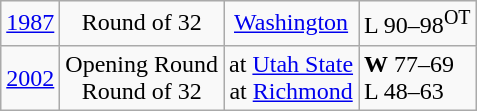<table class=wikitable style="text-align:center">
<tr>
<td><a href='#'>1987</a></td>
<td>Round of 32</td>
<td><a href='#'>Washington</a></td>
<td>L 90–98<sup>OT</sup></td>
</tr>
<tr>
<td><a href='#'>2002</a></td>
<td>Opening Round<br>Round of 32</td>
<td>at <a href='#'>Utah State</a><br>at <a href='#'>Richmond</a></td>
<td align=left><strong>W</strong> 77–69<br>L 48–63</td>
</tr>
</table>
